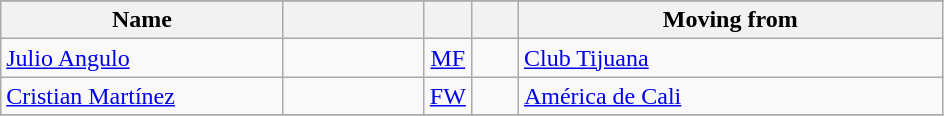<table class="wikitable" style="text-align: center;">
<tr>
</tr>
<tr>
<th width=30% align="center">Name</th>
<th width=15% align="center"></th>
<th width=5% align="center"></th>
<th width=5% align="center"></th>
<th width=45% align="center">Moving from</th>
</tr>
<tr>
<td align=left><a href='#'>Julio Angulo</a></td>
<td></td>
<td><a href='#'>MF</a></td>
<td></td>
<td align=left><a href='#'>Club Tijuana</a> </td>
</tr>
<tr>
<td align=left><a href='#'>Cristian Martínez</a></td>
<td></td>
<td><a href='#'>FW</a></td>
<td></td>
<td align=left><a href='#'>América de Cali</a> </td>
</tr>
<tr>
</tr>
</table>
